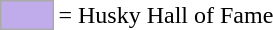<table>
<tr>
<td style="background-color:#C0ACEA; border:1px solid #aaaaaa; width:2em;"></td>
<td>= Husky Hall of Fame</td>
</tr>
</table>
